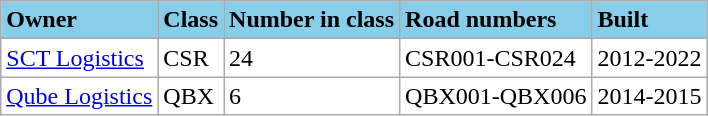<table class="wikitable sortable">
<tr bgcolor="#87CEEB">
<td><strong>Owner</strong></td>
<td><strong>Class</strong></td>
<td><strong>Number in class</strong></td>
<td><strong>Road numbers</strong></td>
<td><strong>Built</strong></td>
</tr>
<tr bgcolor="#FFFFFF">
<td><a href='#'>SCT Logistics</a></td>
<td>CSR</td>
<td>24</td>
<td>CSR001-CSR024</td>
<td>2012-2022</td>
</tr>
<tr bgcolor="#FFFFFF">
<td><a href='#'>Qube Logistics</a></td>
<td>QBX</td>
<td>6</td>
<td>QBX001-QBX006</td>
<td>2014-2015</td>
</tr>
</table>
